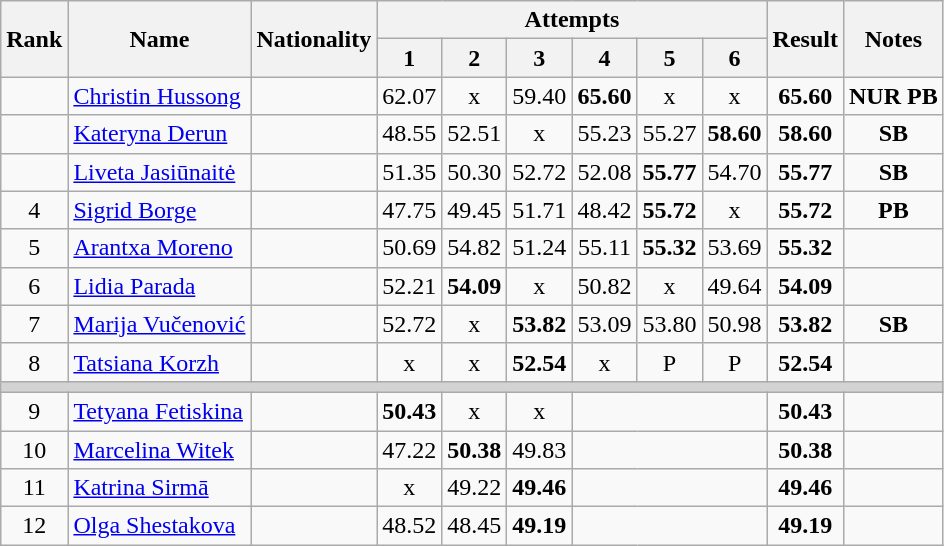<table class="wikitable sortable" style="text-align:center">
<tr>
<th rowspan=2>Rank</th>
<th rowspan=2>Name</th>
<th rowspan=2>Nationality</th>
<th colspan=6>Attempts</th>
<th rowspan=2>Result</th>
<th rowspan=2>Notes</th>
</tr>
<tr>
<th>1</th>
<th>2</th>
<th>3</th>
<th>4</th>
<th>5</th>
<th>6</th>
</tr>
<tr>
<td></td>
<td align=left><a href='#'>Christin Hussong</a></td>
<td align=left></td>
<td>62.07</td>
<td>x</td>
<td>59.40</td>
<td><strong>65.60</strong></td>
<td>x</td>
<td>x</td>
<td><strong>65.60</strong></td>
<td><strong>NUR PB</strong></td>
</tr>
<tr>
<td></td>
<td align=left><a href='#'>Kateryna Derun</a></td>
<td align=left></td>
<td>48.55</td>
<td>52.51</td>
<td>x</td>
<td>55.23</td>
<td>55.27</td>
<td><strong>58.60</strong></td>
<td><strong>58.60</strong></td>
<td><strong>SB</strong></td>
</tr>
<tr>
<td></td>
<td align=left><a href='#'>Liveta Jasiūnaitė</a></td>
<td align=left></td>
<td>51.35</td>
<td>50.30</td>
<td>52.72</td>
<td>52.08</td>
<td><strong>55.77</strong></td>
<td>54.70</td>
<td><strong>55.77</strong></td>
<td><strong>SB</strong></td>
</tr>
<tr>
<td>4</td>
<td align=left><a href='#'>Sigrid Borge</a></td>
<td align=left></td>
<td>47.75</td>
<td>49.45</td>
<td>51.71</td>
<td>48.42</td>
<td><strong>55.72</strong></td>
<td>x</td>
<td><strong>55.72</strong></td>
<td><strong>PB</strong></td>
</tr>
<tr>
<td>5</td>
<td align=left><a href='#'>Arantxa Moreno</a></td>
<td align=left></td>
<td>50.69</td>
<td>54.82</td>
<td>51.24</td>
<td>55.11</td>
<td><strong>55.32</strong></td>
<td>53.69</td>
<td><strong>55.32</strong></td>
<td></td>
</tr>
<tr>
<td>6</td>
<td align=left><a href='#'>Lidia Parada</a></td>
<td align=left></td>
<td>52.21</td>
<td><strong>54.09</strong></td>
<td>x</td>
<td>50.82</td>
<td>x</td>
<td>49.64</td>
<td><strong>54.09</strong></td>
<td></td>
</tr>
<tr>
<td>7</td>
<td align=left><a href='#'>Marija Vučenović</a></td>
<td align=left></td>
<td>52.72</td>
<td>x</td>
<td><strong>53.82</strong></td>
<td>53.09</td>
<td>53.80</td>
<td>50.98</td>
<td><strong>53.82</strong></td>
<td><strong>SB</strong></td>
</tr>
<tr>
<td>8</td>
<td align=left><a href='#'>Tatsiana Korzh</a></td>
<td align=left></td>
<td>x</td>
<td>x</td>
<td><strong>52.54</strong></td>
<td>x</td>
<td>P</td>
<td>P</td>
<td><strong>52.54</strong></td>
<td></td>
</tr>
<tr>
<td colspan=11 bgcolor=lightgray></td>
</tr>
<tr>
<td>9</td>
<td align=left><a href='#'>Tetyana Fetiskina</a></td>
<td align=left></td>
<td><strong>50.43</strong></td>
<td>x</td>
<td>x</td>
<td colspan=3></td>
<td><strong>50.43</strong></td>
<td></td>
</tr>
<tr>
<td>10</td>
<td align=left><a href='#'>Marcelina Witek</a></td>
<td align=left></td>
<td>47.22</td>
<td><strong>50.38</strong></td>
<td>49.83</td>
<td colspan=3></td>
<td><strong>50.38</strong></td>
<td></td>
</tr>
<tr>
<td>11</td>
<td align=left><a href='#'>Katrina Sirmā</a></td>
<td align=left></td>
<td>x</td>
<td>49.22</td>
<td><strong>49.46</strong></td>
<td colspan=3></td>
<td><strong>49.46</strong></td>
<td></td>
</tr>
<tr>
<td>12</td>
<td align=left><a href='#'>Olga Shestakova</a></td>
<td align=left></td>
<td>48.52</td>
<td>48.45</td>
<td><strong>49.19</strong></td>
<td colspan=3></td>
<td><strong>49.19</strong></td>
<td></td>
</tr>
</table>
